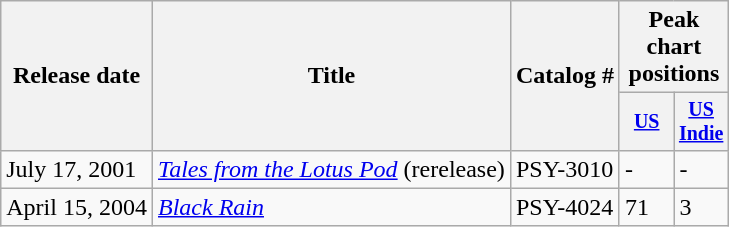<table class="wikitable">
<tr>
<th rowspan="2">Release date</th>
<th rowspan="2">Title</th>
<th rowspan="2">Catalog #</th>
<th colspan="2">Peak chart positions</th>
</tr>
<tr style="font-size:smaller;">
<th style="width:30px;"><a href='#'>US</a></th>
<th style="width:30px;"><a href='#'>US Indie</a></th>
</tr>
<tr>
<td>July 17, 2001</td>
<td><em><a href='#'>Tales from the Lotus Pod</a></em> (rerelease)</td>
<td>PSY-3010</td>
<td>-</td>
<td>-</td>
</tr>
<tr>
<td>April 15, 2004</td>
<td><em><a href='#'>Black Rain</a></em></td>
<td>PSY-4024</td>
<td>71</td>
<td>3</td>
</tr>
</table>
